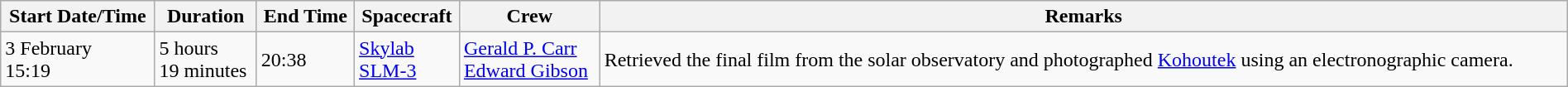<table class="wikitable" width="100%">
<tr>
<th>Start Date/Time</th>
<th>Duration</th>
<th>End Time</th>
<th>Spacecraft</th>
<th>Crew</th>
<th>Remarks</th>
</tr>
<tr>
<td>3 February<br>15:19</td>
<td>5 hours<br>19 minutes</td>
<td>20:38</td>
<td><a href='#'>Skylab</a><br><a href='#'>SLM-3</a></td>
<td><a href='#'>Gerald P. Carr</a><br><a href='#'>Edward Gibson</a></td>
<td>Retrieved the final film from the solar observatory and photographed <a href='#'>Kohoutek</a> using an electronographic camera.</td>
</tr>
</table>
